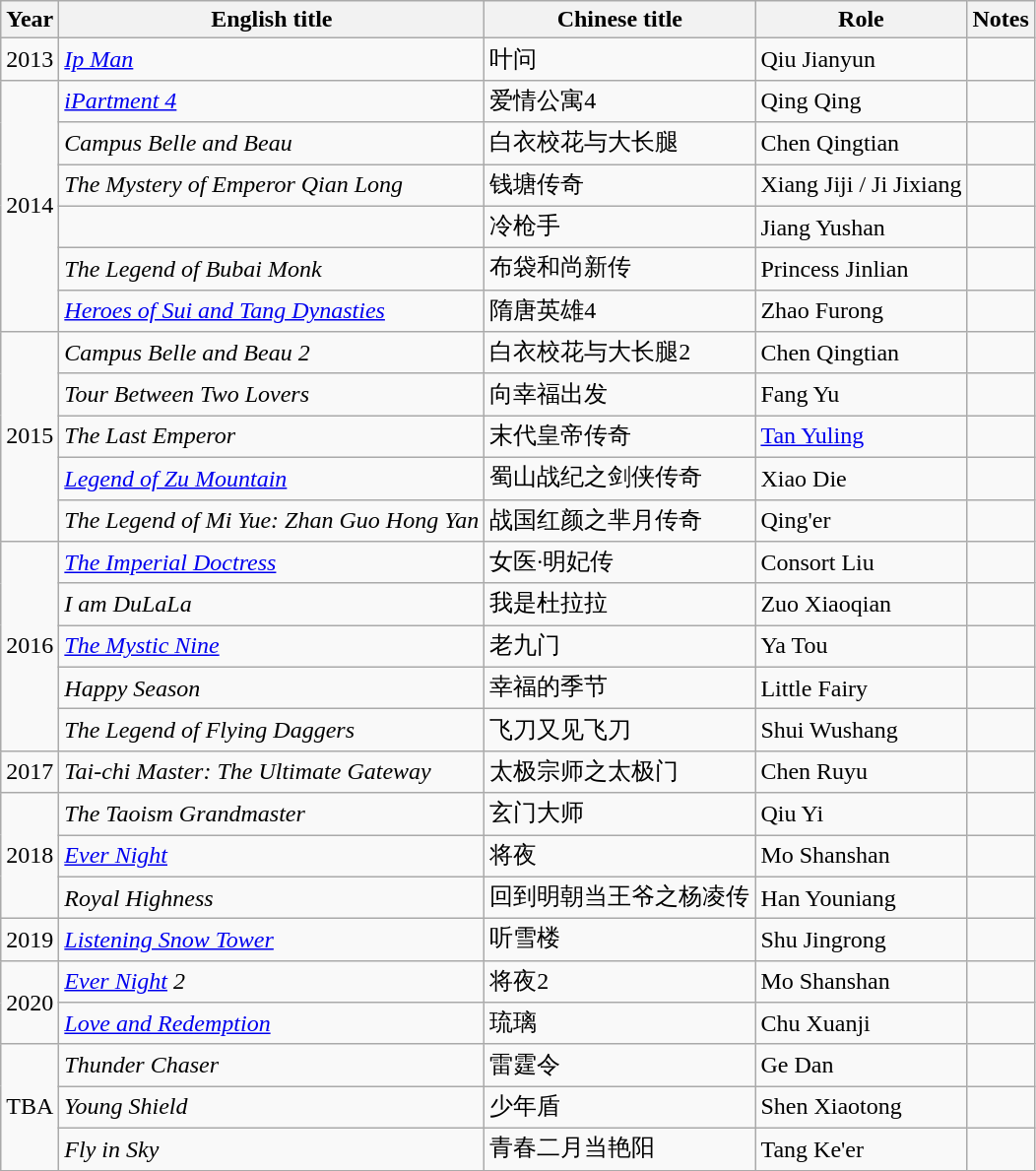<table class="wikitable">
<tr>
<th>Year</th>
<th>English title</th>
<th>Chinese title</th>
<th>Role</th>
<th>Notes</th>
</tr>
<tr>
<td>2013</td>
<td><em><a href='#'>Ip Man</a></em></td>
<td>叶问</td>
<td>Qiu Jianyun</td>
<td></td>
</tr>
<tr>
<td rowspan=6>2014</td>
<td><em><a href='#'>iPartment 4</a></em></td>
<td>爱情公寓4</td>
<td>Qing Qing</td>
<td></td>
</tr>
<tr>
<td><em>Campus Belle and Beau</em></td>
<td>白衣校花与大长腿</td>
<td>Chen Qingtian</td>
<td></td>
</tr>
<tr>
<td><em>The Mystery of Emperor Qian Long</em></td>
<td>钱塘传奇</td>
<td>Xiang Jiji / Ji Jixiang</td>
<td></td>
</tr>
<tr>
<td></td>
<td>冷枪手</td>
<td>Jiang Yushan</td>
<td></td>
</tr>
<tr>
<td><em>The Legend of Bubai Monk</em></td>
<td>布袋和尚新传</td>
<td>Princess Jinlian</td>
<td></td>
</tr>
<tr>
<td><em><a href='#'>Heroes of Sui and Tang Dynasties</a></em></td>
<td>隋唐英雄4</td>
<td>Zhao Furong</td>
<td></td>
</tr>
<tr>
<td rowspan=5>2015</td>
<td><em>Campus Belle and Beau 2</em></td>
<td>白衣校花与大长腿2</td>
<td>Chen Qingtian</td>
<td></td>
</tr>
<tr>
<td><em>Tour Between Two Lovers</em></td>
<td>向幸福出发</td>
<td>Fang Yu</td>
<td></td>
</tr>
<tr>
<td><em>The Last Emperor</em></td>
<td>末代皇帝传奇</td>
<td><a href='#'>Tan Yuling</a></td>
<td></td>
</tr>
<tr>
<td><em><a href='#'>Legend of Zu Mountain</a></em></td>
<td>蜀山战纪之剑侠传奇</td>
<td>Xiao Die</td>
<td></td>
</tr>
<tr>
<td><em>The Legend of Mi Yue: Zhan Guo Hong Yan</em></td>
<td>战国红颜之芈月传奇</td>
<td>Qing'er</td>
<td></td>
</tr>
<tr>
<td rowspan=5>2016</td>
<td><em><a href='#'>The Imperial Doctress</a></em></td>
<td>女医·明妃传</td>
<td>Consort Liu</td>
<td></td>
</tr>
<tr>
<td><em>I am DuLaLa</em></td>
<td>我是杜拉拉</td>
<td>Zuo Xiaoqian</td>
<td></td>
</tr>
<tr>
<td><em><a href='#'>The Mystic Nine</a></em></td>
<td>老九门</td>
<td>Ya Tou</td>
<td></td>
</tr>
<tr>
<td><em>Happy Season </em></td>
<td>幸福的季节</td>
<td>Little Fairy</td>
<td></td>
</tr>
<tr>
<td><em>The Legend of Flying Daggers </em></td>
<td>飞刀又见飞刀</td>
<td>Shui Wushang</td>
<td></td>
</tr>
<tr>
<td>2017</td>
<td><em>Tai-chi Master: The Ultimate Gateway </em></td>
<td>太极宗师之太极门</td>
<td>Chen Ruyu</td>
<td></td>
</tr>
<tr>
<td rowspan=3>2018</td>
<td><em>The Taoism Grandmaster </em></td>
<td>玄门大师</td>
<td>Qiu Yi</td>
<td></td>
</tr>
<tr>
<td><em><a href='#'>Ever Night</a></em></td>
<td>将夜</td>
<td>Mo Shanshan</td>
<td></td>
</tr>
<tr>
<td><em>Royal Highness</em></td>
<td>回到明朝当王爷之杨凌传</td>
<td>Han Youniang</td>
<td></td>
</tr>
<tr>
<td>2019</td>
<td><em><a href='#'>Listening Snow Tower</a></em></td>
<td>听雪楼</td>
<td>Shu Jingrong</td>
<td></td>
</tr>
<tr>
<td rowspan=2>2020</td>
<td><em><a href='#'>Ever Night</a> 2</em></td>
<td>将夜2</td>
<td>Mo Shanshan</td>
<td></td>
</tr>
<tr>
<td><em><a href='#'>Love and Redemption</a></em></td>
<td>琉璃</td>
<td>Chu Xuanji</td>
<td></td>
</tr>
<tr>
<td rowspan=3>TBA</td>
<td><em>Thunder Chaser</em></td>
<td>雷霆令</td>
<td>Ge Dan</td>
<td></td>
</tr>
<tr>
<td><em>Young Shield </em></td>
<td>少年盾</td>
<td>Shen Xiaotong</td>
<td></td>
</tr>
<tr>
<td><em>Fly in Sky </em></td>
<td>青春二月当艳阳</td>
<td>Tang Ke'er</td>
<td></td>
</tr>
<tr>
</tr>
</table>
